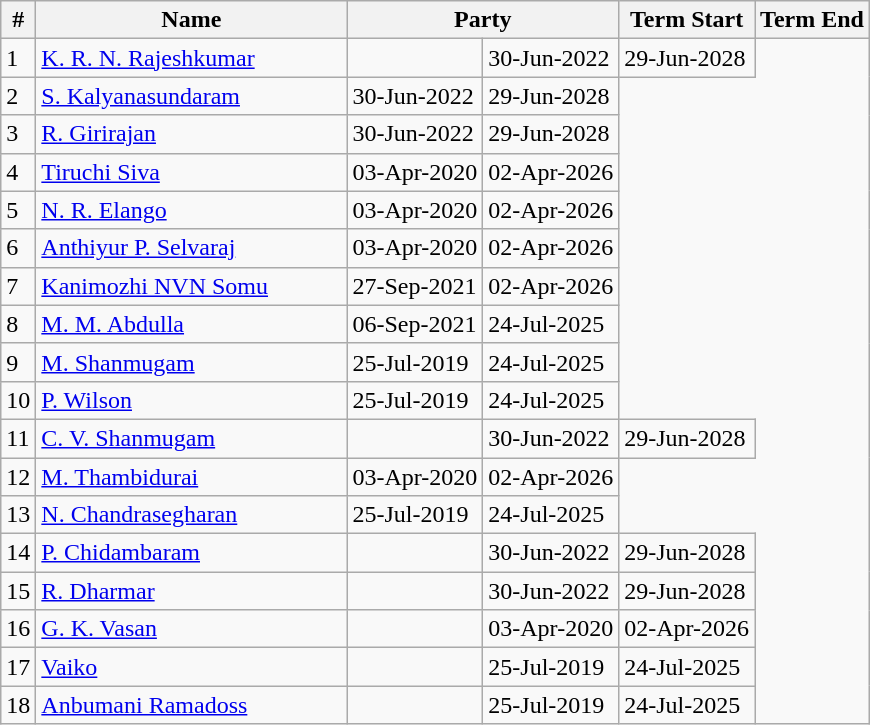<table class="wikitable sortable">
<tr>
<th>#</th>
<th style="width:200px">Name</th>
<th colspan="2">Party</th>
<th>Term Start</th>
<th>Term End</th>
</tr>
<tr>
<td>1</td>
<td><a href='#'>K. R. N. Rajeshkumar</a></td>
<td></td>
<td>30-Jun-2022</td>
<td>29-Jun-2028</td>
</tr>
<tr>
<td>2</td>
<td><a href='#'>S. Kalyanasundaram</a></td>
<td>30-Jun-2022</td>
<td>29-Jun-2028</td>
</tr>
<tr>
<td>3</td>
<td><a href='#'>R. Girirajan</a></td>
<td>30-Jun-2022</td>
<td>29-Jun-2028</td>
</tr>
<tr>
<td>4</td>
<td><a href='#'>Tiruchi Siva</a></td>
<td>03-Apr-2020</td>
<td>02-Apr-2026</td>
</tr>
<tr>
<td>5</td>
<td><a href='#'>N. R. Elango</a></td>
<td>03-Apr-2020</td>
<td>02-Apr-2026</td>
</tr>
<tr>
<td>6</td>
<td><a href='#'>Anthiyur P. Selvaraj</a></td>
<td>03-Apr-2020</td>
<td>02-Apr-2026</td>
</tr>
<tr>
<td>7</td>
<td><a href='#'>Kanimozhi NVN Somu</a></td>
<td>27-Sep-2021</td>
<td>02-Apr-2026</td>
</tr>
<tr>
<td>8</td>
<td><a href='#'>M. M. Abdulla</a></td>
<td>06-Sep-2021</td>
<td>24-Jul-2025</td>
</tr>
<tr>
<td>9</td>
<td><a href='#'>M. Shanmugam</a></td>
<td>25-Jul-2019</td>
<td>24-Jul-2025</td>
</tr>
<tr>
<td>10</td>
<td><a href='#'>P. Wilson</a></td>
<td>25-Jul-2019</td>
<td>24-Jul-2025</td>
</tr>
<tr>
<td>11</td>
<td><a href='#'>C. V. Shanmugam</a></td>
<td></td>
<td>30-Jun-2022</td>
<td>29-Jun-2028</td>
</tr>
<tr>
<td>12</td>
<td><a href='#'>M. Thambidurai</a></td>
<td>03-Apr-2020</td>
<td>02-Apr-2026</td>
</tr>
<tr>
<td>13</td>
<td><a href='#'>N. Chandrasegharan</a></td>
<td>25-Jul-2019</td>
<td>24-Jul-2025</td>
</tr>
<tr>
<td>14</td>
<td><a href='#'>P. Chidambaram</a></td>
<td></td>
<td>30-Jun-2022</td>
<td>29-Jun-2028</td>
</tr>
<tr>
<td>15</td>
<td><a href='#'>R. Dharmar</a></td>
<td></td>
<td>30-Jun-2022</td>
<td>29-Jun-2028</td>
</tr>
<tr>
<td>16</td>
<td><a href='#'>G. K. Vasan</a></td>
<td></td>
<td>03-Apr-2020</td>
<td>02-Apr-2026</td>
</tr>
<tr>
<td>17</td>
<td><a href='#'>Vaiko</a></td>
<td></td>
<td>25-Jul-2019</td>
<td>24-Jul-2025</td>
</tr>
<tr>
<td>18</td>
<td><a href='#'>Anbumani Ramadoss</a></td>
<td></td>
<td>25-Jul-2019</td>
<td>24-Jul-2025</td>
</tr>
</table>
